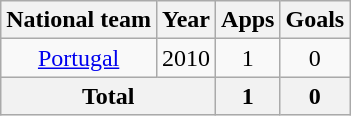<table class="wikitable" style="text-align:center">
<tr>
<th>National team</th>
<th>Year</th>
<th>Apps</th>
<th>Goals</th>
</tr>
<tr>
<td><a href='#'>Portugal</a></td>
<td>2010</td>
<td>1</td>
<td>0</td>
</tr>
<tr>
<th colspan="2">Total</th>
<th>1</th>
<th>0</th>
</tr>
</table>
